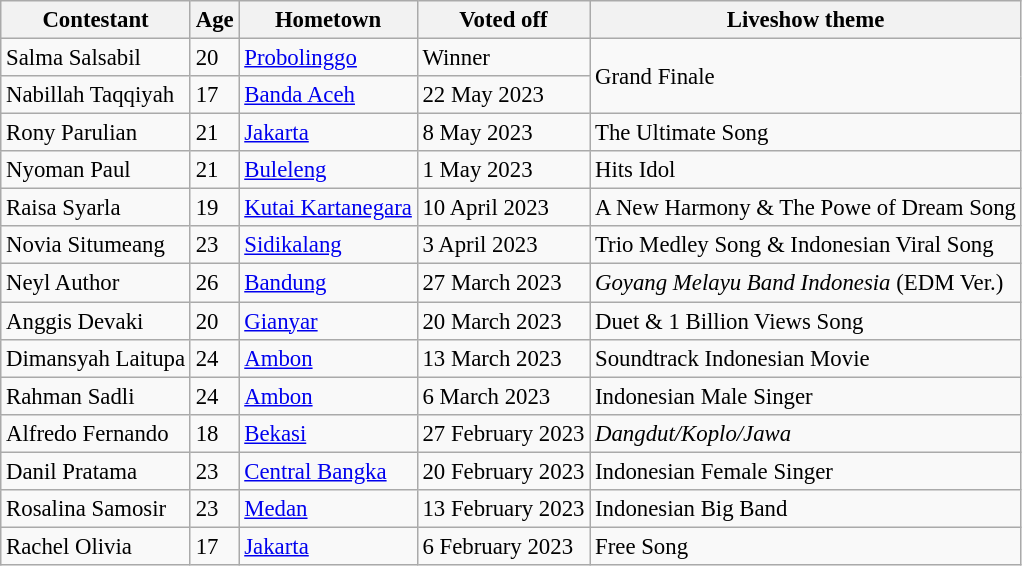<table class="wikitable" style="font-size:95%;">
<tr>
<th>Contestant</th>
<th>Age</th>
<th>Hometown</th>
<th>Voted off</th>
<th>Liveshow theme</th>
</tr>
<tr>
<td>Salma Salsabil</td>
<td>20</td>
<td><a href='#'>Probolinggo</a></td>
<td>Winner</td>
<td rowspan = "2">Grand Finale</td>
</tr>
<tr>
<td>Nabillah Taqqiyah</td>
<td>17</td>
<td><a href='#'>Banda Aceh</a></td>
<td>22 May 2023</td>
</tr>
<tr>
<td>Rony Parulian</td>
<td>21</td>
<td><a href='#'>Jakarta</a></td>
<td>8 May 2023</td>
<td>The Ultimate Song</td>
</tr>
<tr>
<td>Nyoman Paul</td>
<td>21</td>
<td><a href='#'>Buleleng</a></td>
<td>1 May 2023</td>
<td>Hits Idol</td>
</tr>
<tr>
<td>Raisa  Syarla</td>
<td>19</td>
<td><a href='#'>Kutai Kartanegara</a></td>
<td>10 April 2023</td>
<td>A New Harmony & The Powe of Dream Song</td>
</tr>
<tr>
<td>Novia Situmeang</td>
<td>23</td>
<td><a href='#'>Sidikalang</a></td>
<td>3 April 2023</td>
<td>Trio Medley Song & Indonesian Viral Song</td>
</tr>
<tr>
<td>Neyl Author</td>
<td>26</td>
<td><a href='#'>Bandung</a></td>
<td>27 March 2023</td>
<td><em>Goyang Melayu Band Indonesia</em> (EDM Ver.)</td>
</tr>
<tr>
<td>Anggis Devaki</td>
<td>20</td>
<td><a href='#'>Gianyar</a></td>
<td>20 March 2023</td>
<td>Duet & 1 Billion Views Song</td>
</tr>
<tr>
<td>Dimansyah Laitupa</td>
<td>24</td>
<td><a href='#'>Ambon</a></td>
<td>13 March 2023</td>
<td>Soundtrack Indonesian Movie</td>
</tr>
<tr>
<td>Rahman Sadli</td>
<td>24</td>
<td><a href='#'>Ambon</a></td>
<td>6 March 2023</td>
<td>Indonesian Male Singer</td>
</tr>
<tr>
<td>Alfredo Fernando</td>
<td>18</td>
<td><a href='#'>Bekasi</a></td>
<td>27 February 2023</td>
<td><em>Dangdut/Koplo/Jawa</em></td>
</tr>
<tr>
<td>Danil Pratama</td>
<td>23</td>
<td><a href='#'>Central Bangka</a></td>
<td>20 February 2023</td>
<td>Indonesian Female Singer</td>
</tr>
<tr>
<td>Rosalina Samosir</td>
<td>23</td>
<td><a href='#'>Medan</a></td>
<td>13 February 2023</td>
<td>Indonesian Big Band</td>
</tr>
<tr>
<td>Rachel Olivia</td>
<td>17</td>
<td><a href='#'>Jakarta</a></td>
<td>6 February 2023</td>
<td>Free Song</td>
</tr>
</table>
